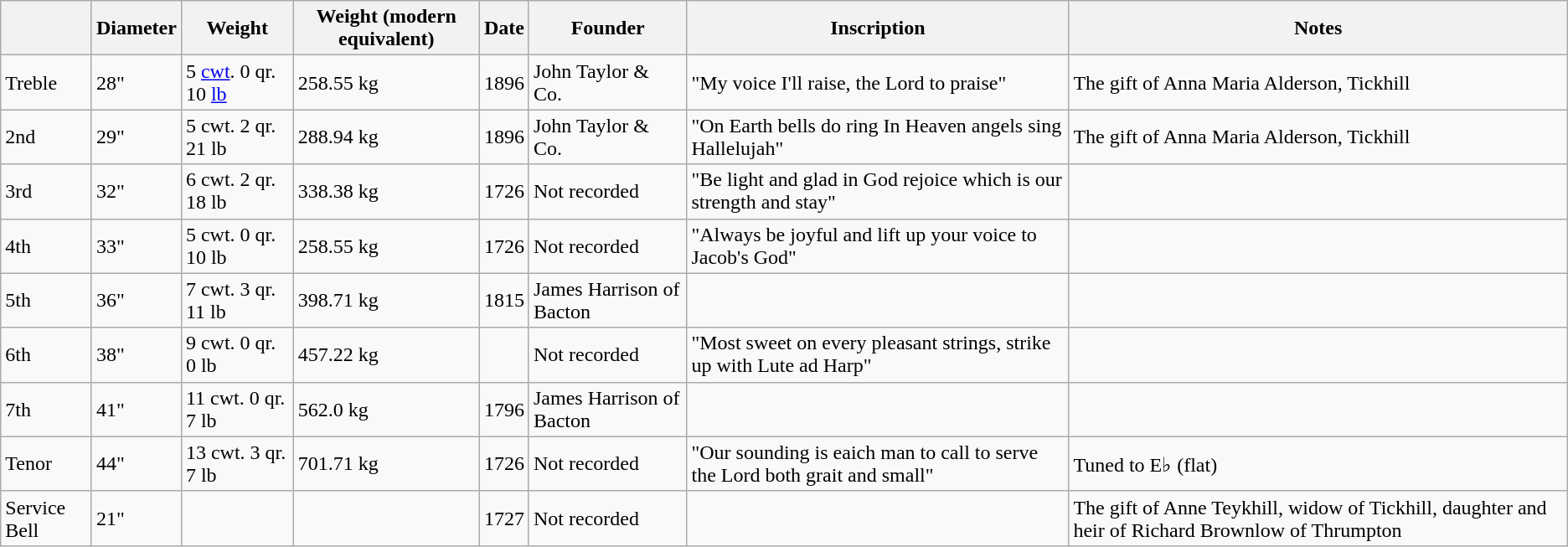<table class="wikitable">
<tr>
<th></th>
<th>Diameter</th>
<th>Weight</th>
<th>Weight (modern equivalent)</th>
<th>Date</th>
<th>Founder</th>
<th>Inscription</th>
<th>Notes</th>
</tr>
<tr>
<td>Treble</td>
<td>28"</td>
<td>5 <a href='#'>cwt</a>. 0 qr. 10 <a href='#'>lb</a></td>
<td>258.55 kg</td>
<td>1896</td>
<td>John Taylor & Co.</td>
<td>"My voice I'll raise, the Lord to praise"</td>
<td>The gift of Anna Maria Alderson, Tickhill</td>
</tr>
<tr>
<td>2nd</td>
<td>29"</td>
<td>5 cwt. 2 qr. 21 lb</td>
<td>288.94 kg</td>
<td>1896</td>
<td>John Taylor & Co.</td>
<td>"On Earth bells do ring In Heaven angels sing Hallelujah"</td>
<td>The gift of Anna Maria Alderson, Tickhill</td>
</tr>
<tr>
<td>3rd</td>
<td>32"</td>
<td>6 cwt. 2 qr. 18 lb</td>
<td>338.38 kg</td>
<td>1726</td>
<td>Not recorded</td>
<td>"Be light and glad in God rejoice which is our strength and stay"</td>
<td></td>
</tr>
<tr>
<td>4th</td>
<td>33"</td>
<td>5 cwt. 0 qr. 10 lb</td>
<td>258.55 kg</td>
<td>1726</td>
<td>Not recorded</td>
<td>"Always be joyful and lift up your voice to Jacob's God"</td>
<td></td>
</tr>
<tr>
<td>5th</td>
<td>36"</td>
<td>7 cwt. 3 qr. 11 lb</td>
<td>398.71 kg</td>
<td>1815</td>
<td>James Harrison of Bacton</td>
<td></td>
<td></td>
</tr>
<tr>
<td>6th</td>
<td>38"</td>
<td>9 cwt. 0 qr. 0 lb</td>
<td>457.22 kg</td>
<td></td>
<td>Not recorded</td>
<td>"Most sweet on every pleasant strings, strike up with Lute ad Harp"</td>
<td></td>
</tr>
<tr>
<td>7th</td>
<td>41"</td>
<td>11 cwt. 0 qr. 7 lb</td>
<td>562.0 kg</td>
<td>1796</td>
<td>James Harrison of Bacton</td>
<td></td>
<td></td>
</tr>
<tr>
<td>Tenor</td>
<td>44"</td>
<td>13 cwt. 3 qr. 7 lb</td>
<td>701.71 kg</td>
<td>1726</td>
<td>Not recorded</td>
<td>"Our sounding is eaich man to call to serve the Lord both grait and small"</td>
<td>Tuned to E♭ (flat)</td>
</tr>
<tr>
<td>Service Bell</td>
<td>21"</td>
<td></td>
<td></td>
<td>1727</td>
<td>Not recorded</td>
<td></td>
<td>The gift of Anne Teykhill, widow of Tickhill, daughter and heir of Richard Brownlow of Thrumpton</td>
</tr>
</table>
